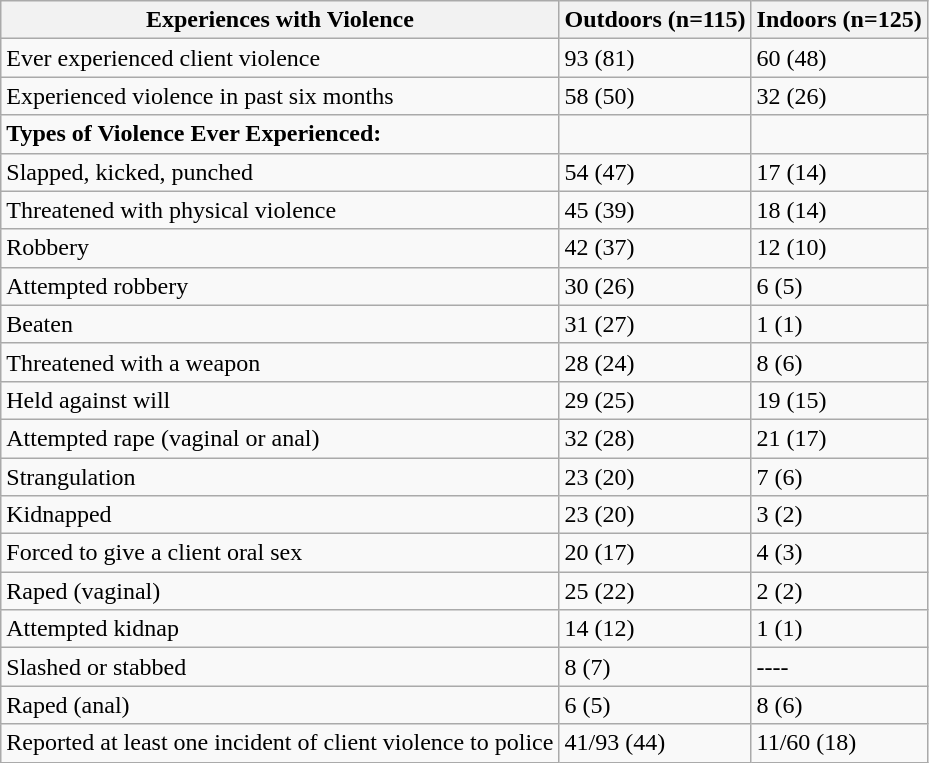<table class="wikitable">
<tr>
<th>Experiences with Violence</th>
<th>Outdoors (n=115)</th>
<th>Indoors (n=125)</th>
</tr>
<tr>
<td>Ever experienced client violence</td>
<td>93 (81)</td>
<td>60 (48)</td>
</tr>
<tr>
<td>Experienced violence in past six months</td>
<td>58 (50)</td>
<td>32 (26)</td>
</tr>
<tr>
<td><strong>Types of Violence Ever Experienced:</strong></td>
<td></td>
<td></td>
</tr>
<tr>
<td>Slapped, kicked, punched</td>
<td>54 (47)</td>
<td>17 (14)</td>
</tr>
<tr>
<td>Threatened with physical violence</td>
<td>45 (39)</td>
<td>18 (14)</td>
</tr>
<tr>
<td>Robbery</td>
<td>42 (37)</td>
<td>12 (10)</td>
</tr>
<tr>
<td>Attempted robbery</td>
<td>30 (26)</td>
<td>6 (5)</td>
</tr>
<tr>
<td>Beaten</td>
<td>31 (27)</td>
<td>1 (1)</td>
</tr>
<tr>
<td>Threatened with a weapon</td>
<td>28 (24)</td>
<td>8 (6)</td>
</tr>
<tr>
<td>Held against will</td>
<td>29 (25)</td>
<td>19 (15)</td>
</tr>
<tr>
<td>Attempted rape (vaginal or anal)</td>
<td>32 (28)</td>
<td>21 (17)</td>
</tr>
<tr>
<td>Strangulation</td>
<td>23 (20)</td>
<td>7 (6)</td>
</tr>
<tr>
<td>Kidnapped</td>
<td>23 (20)</td>
<td>3 (2)</td>
</tr>
<tr>
<td>Forced to give a client oral sex</td>
<td>20 (17)</td>
<td>4 (3)</td>
</tr>
<tr>
<td>Raped (vaginal)</td>
<td>25 (22)</td>
<td>2 (2)</td>
</tr>
<tr>
<td>Attempted kidnap</td>
<td>14 (12)</td>
<td>1 (1)</td>
</tr>
<tr>
<td>Slashed or stabbed</td>
<td>8 (7)</td>
<td>----</td>
</tr>
<tr>
<td>Raped (anal)</td>
<td>6 (5)</td>
<td>8 (6)</td>
</tr>
<tr>
<td>Reported at least one incident of client violence to police</td>
<td>41/93 (44)</td>
<td>11/60 (18)</td>
</tr>
</table>
